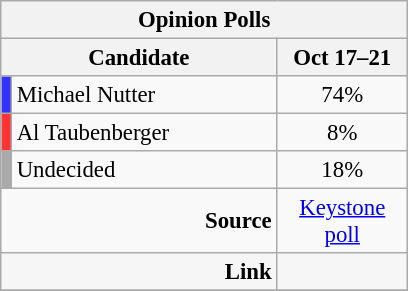<table class="wikitable" style="font-size:95%;">
<tr>
<th colspan="5">Opinion Polls</th>
</tr>
<tr>
<th colspan="2" style="width: 170px">Candidate</th>
<th style="width: 80px">Oct 17–21</th>
</tr>
<tr>
<th style="background-color: #3333FF"></th>
<td style="width: 170px">Michael Nutter</td>
<td align="center">74%</td>
</tr>
<tr>
<th style="background-color: #FF3333"></th>
<td style="width: 170px">Al Taubenberger</td>
<td align="center">8%</td>
</tr>
<tr>
<th style="background-color: #aaa"></th>
<td style="width: 170px">Undecided</td>
<td align="center">18%</td>
</tr>
<tr>
<td colspan="2" align="right"><strong>Source</strong></td>
<td align="center"><a href='#'>Keystone poll</a></td>
</tr>
<tr style="background-color:#F6F6F6">
<td colspan="2" align="right"><strong>Link</strong></td>
<td align="center"></td>
</tr>
<tr>
</tr>
</table>
